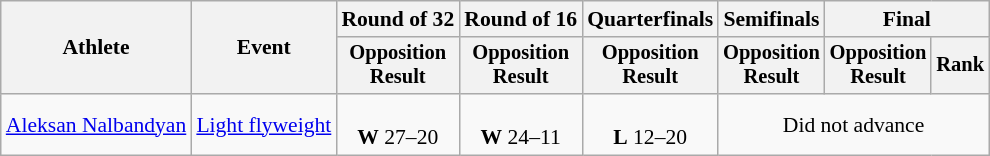<table class="wikitable" style="font-size:90%">
<tr>
<th rowspan="2">Athlete</th>
<th rowspan="2">Event</th>
<th>Round of 32</th>
<th>Round of 16</th>
<th>Quarterfinals</th>
<th>Semifinals</th>
<th colspan=2>Final</th>
</tr>
<tr style="font-size:95%">
<th>Opposition<br>Result</th>
<th>Opposition<br>Result</th>
<th>Opposition<br>Result</th>
<th>Opposition<br>Result</th>
<th>Opposition<br>Result</th>
<th>Rank</th>
</tr>
<tr align=center>
<td align=left><a href='#'>Aleksan Nalbandyan</a></td>
<td align=left><a href='#'>Light flyweight</a></td>
<td><br><strong>W</strong> 27–20</td>
<td><br><strong>W</strong> 24–11</td>
<td><br><strong>L</strong> 12–20</td>
<td colspan=3>Did not advance</td>
</tr>
</table>
